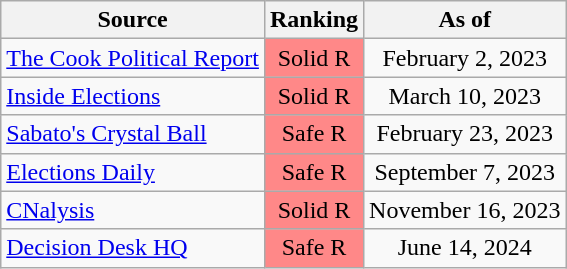<table class="wikitable" style="text-align:center">
<tr>
<th>Source</th>
<th>Ranking</th>
<th>As of</th>
</tr>
<tr>
<td align=left><a href='#'>The Cook Political Report</a></td>
<td style="color:black;background:#f88" data-sort-value=5>Solid R</td>
<td>February 2, 2023</td>
</tr>
<tr>
<td align=left><a href='#'>Inside Elections</a></td>
<td style="color:black;background:#f88" data-sort-value=5>Solid R</td>
<td>March 10, 2023</td>
</tr>
<tr>
<td align=left><a href='#'>Sabato's Crystal Ball</a></td>
<td style="color:black;background:#f88" data-sort-value=4>Safe R</td>
<td>February 23, 2023</td>
</tr>
<tr>
<td align=left><a href='#'>Elections Daily</a></td>
<td style="color:black;background:#f88" data-sort-value=4>Safe R</td>
<td>September 7, 2023</td>
</tr>
<tr>
<td align=left><a href='#'>CNalysis</a></td>
<td style="color:black;background:#f88" data-sort-value=5>Solid R</td>
<td>November 16, 2023</td>
</tr>
<tr>
<td align=left><a href='#'>Decision Desk HQ</a></td>
<td style="color:black;background:#f88" data-sort-value=4>Safe R</td>
<td>June 14, 2024</td>
</tr>
</table>
